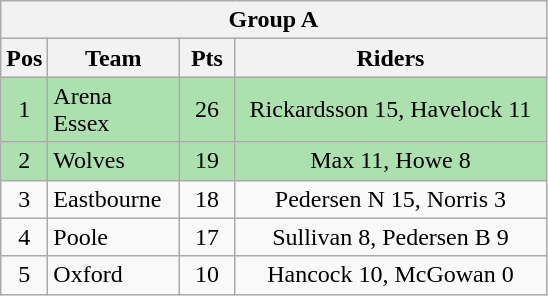<table class="wikitable">
<tr>
<th colspan="4">Group A</th>
</tr>
<tr>
<th width=20>Pos</th>
<th width=80>Team</th>
<th width=30>Pts</th>
<th width=200>Riders</th>
</tr>
<tr align=center style="background:#ACE1AF;">
<td>1</td>
<td align=left>Arena Essex</td>
<td>26</td>
<td>Rickardsson 15, Havelock 11</td>
</tr>
<tr align=center  style="background:#ACE1AF;">
<td>2</td>
<td align=left>Wolves</td>
<td>19</td>
<td>Max 11, Howe 8</td>
</tr>
<tr align=center>
<td>3</td>
<td align=left>Eastbourne</td>
<td>18</td>
<td>Pedersen N 15, Norris 3</td>
</tr>
<tr align=center>
<td>4</td>
<td align=left>Poole</td>
<td>17</td>
<td>Sullivan 8, Pedersen B 9</td>
</tr>
<tr align=center>
<td>5</td>
<td align=left>Oxford</td>
<td>10</td>
<td>Hancock 10, McGowan 0</td>
</tr>
</table>
